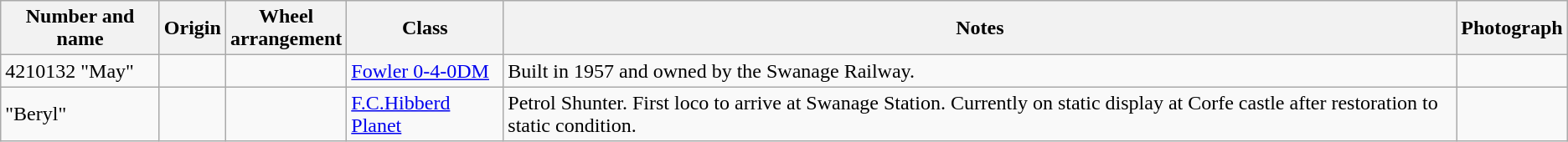<table class="wikitable">
<tr>
<th>Number and name</th>
<th>Origin</th>
<th>Wheel<br>arrangement</th>
<th>Class</th>
<th>Notes</th>
<th>Photograph</th>
</tr>
<tr>
<td>4210132 "May"</td>
<td></td>
<td></td>
<td><a href='#'>Fowler 0-4-0DM</a></td>
<td>Built in 1957 and owned by the Swanage Railway.</td>
<td></td>
</tr>
<tr>
<td>"Beryl"</td>
<td></td>
<td></td>
<td><a href='#'>F.C.Hibberd Planet</a></td>
<td>Petrol Shunter. First loco to arrive at Swanage Station. Currently on static display at Corfe castle after restoration to static condition.</td>
<td></td>
</tr>
</table>
